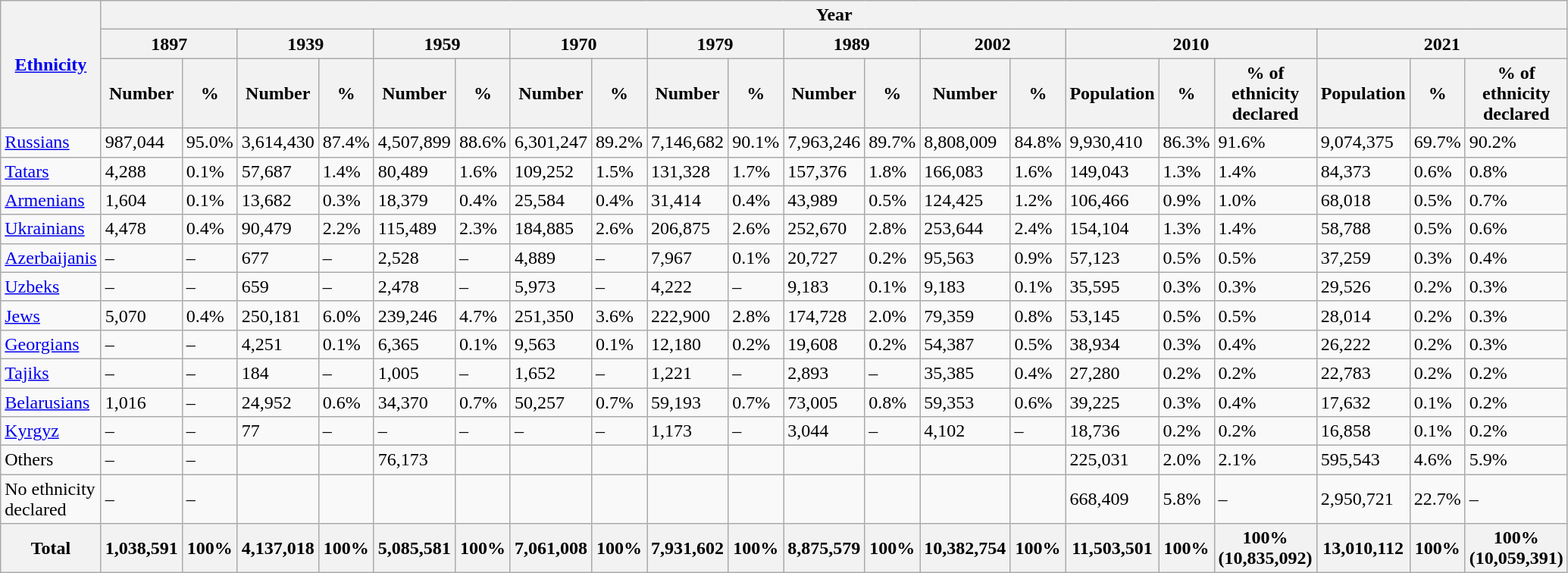<table class="wikitable">
<tr>
<th rowspan="3" style="text-align:center;"><a href='#'>Ethnicity</a></th>
<th colspan="20">Year</th>
</tr>
<tr>
<th colspan="2">1897</th>
<th colspan="2">1939</th>
<th colspan="2">1959</th>
<th colspan="2">1970</th>
<th colspan="2">1979</th>
<th colspan="2">1989</th>
<th colspan="2">2002</th>
<th colspan="3">2010</th>
<th colspan="3">2021</th>
</tr>
<tr>
<th>Number</th>
<th>%</th>
<th>Number</th>
<th>%</th>
<th>Number</th>
<th>%</th>
<th>Number</th>
<th>%</th>
<th>Number</th>
<th>%</th>
<th>Number</th>
<th>%</th>
<th>Number</th>
<th>%</th>
<th>Population</th>
<th>%</th>
<th>% of ethnicity declared</th>
<th>Population</th>
<th>%</th>
<th>% of ethnicity declared</th>
</tr>
<tr>
<td><a href='#'>Russians</a></td>
<td>987,044</td>
<td>95.0%</td>
<td>3,614,430</td>
<td>87.4%</td>
<td>4,507,899</td>
<td>88.6%</td>
<td>6,301,247</td>
<td>89.2%</td>
<td>7,146,682</td>
<td>90.1%</td>
<td>7,963,246</td>
<td>89.7%</td>
<td>8,808,009</td>
<td>84.8%</td>
<td>9,930,410</td>
<td>86.3%</td>
<td>91.6%</td>
<td>9,074,375</td>
<td>69.7%</td>
<td>90.2%</td>
</tr>
<tr>
<td><a href='#'>Tatars</a></td>
<td>4,288</td>
<td>0.1%</td>
<td>57,687</td>
<td>1.4%</td>
<td>80,489</td>
<td>1.6%</td>
<td>109,252</td>
<td>1.5%</td>
<td>131,328</td>
<td>1.7%</td>
<td>157,376</td>
<td>1.8%</td>
<td>166,083</td>
<td>1.6%</td>
<td>149,043</td>
<td>1.3%</td>
<td>1.4%</td>
<td>84,373</td>
<td>0.6%</td>
<td>0.8%</td>
</tr>
<tr>
<td><a href='#'>Armenians</a></td>
<td>1,604</td>
<td>0.1%</td>
<td>13,682</td>
<td>0.3%</td>
<td>18,379</td>
<td>0.4%</td>
<td>25,584</td>
<td>0.4%</td>
<td>31,414</td>
<td>0.4%</td>
<td>43,989</td>
<td>0.5%</td>
<td>124,425</td>
<td>1.2%</td>
<td>106,466</td>
<td>0.9%</td>
<td>1.0%</td>
<td>68,018</td>
<td>0.5%</td>
<td>0.7%</td>
</tr>
<tr>
<td><a href='#'>Ukrainians</a></td>
<td>4,478</td>
<td>0.4%</td>
<td>90,479</td>
<td>2.2%</td>
<td>115,489</td>
<td>2.3%</td>
<td>184,885</td>
<td>2.6%</td>
<td>206,875</td>
<td>2.6%</td>
<td>252,670</td>
<td>2.8%</td>
<td>253,644</td>
<td>2.4%</td>
<td>154,104</td>
<td>1.3%</td>
<td>1.4%</td>
<td>58,788</td>
<td>0.5%</td>
<td>0.6%</td>
</tr>
<tr>
<td><a href='#'>Azerbaijanis</a></td>
<td>–</td>
<td>–</td>
<td>677</td>
<td>–</td>
<td>2,528</td>
<td>–</td>
<td>4,889</td>
<td>–</td>
<td>7,967</td>
<td>0.1%</td>
<td>20,727</td>
<td>0.2%</td>
<td>95,563</td>
<td>0.9%</td>
<td>57,123</td>
<td>0.5%</td>
<td>0.5%</td>
<td>37,259</td>
<td>0.3%</td>
<td>0.4%</td>
</tr>
<tr>
<td><a href='#'>Uzbeks</a></td>
<td>–</td>
<td>–</td>
<td>659</td>
<td>–</td>
<td>2,478</td>
<td>–</td>
<td>5,973</td>
<td>–</td>
<td>4,222</td>
<td>–</td>
<td>9,183</td>
<td>0.1%</td>
<td>9,183</td>
<td>0.1%</td>
<td>35,595</td>
<td>0.3%</td>
<td>0.3%</td>
<td>29,526</td>
<td>0.2%</td>
<td>0.3%</td>
</tr>
<tr>
<td><a href='#'>Jews</a></td>
<td>5,070</td>
<td>0.4%</td>
<td>250,181</td>
<td>6.0%</td>
<td>239,246</td>
<td>4.7%</td>
<td>251,350</td>
<td>3.6%</td>
<td>222,900</td>
<td>2.8%</td>
<td>174,728</td>
<td>2.0%</td>
<td>79,359</td>
<td>0.8%</td>
<td>53,145</td>
<td>0.5%</td>
<td>0.5%</td>
<td>28,014</td>
<td>0.2%</td>
<td>0.3%</td>
</tr>
<tr>
<td><a href='#'>Georgians</a></td>
<td>–</td>
<td>–</td>
<td>4,251</td>
<td>0.1%</td>
<td>6,365</td>
<td>0.1%</td>
<td>9,563</td>
<td>0.1%</td>
<td>12,180</td>
<td>0.2%</td>
<td>19,608</td>
<td>0.2%</td>
<td>54,387</td>
<td>0.5%</td>
<td>38,934</td>
<td>0.3%</td>
<td>0.4%</td>
<td>26,222</td>
<td>0.2%</td>
<td>0.3%</td>
</tr>
<tr>
<td><a href='#'>Tajiks</a></td>
<td>–</td>
<td>–</td>
<td>184</td>
<td>–</td>
<td>1,005</td>
<td>–</td>
<td>1,652</td>
<td>–</td>
<td>1,221</td>
<td>–</td>
<td>2,893</td>
<td>–</td>
<td>35,385</td>
<td>0.4%</td>
<td>27,280</td>
<td>0.2%</td>
<td>0.2%</td>
<td>22,783</td>
<td>0.2%</td>
<td>0.2%</td>
</tr>
<tr>
<td><a href='#'>Belarusians</a></td>
<td>1,016</td>
<td>–</td>
<td>24,952</td>
<td>0.6%</td>
<td>34,370</td>
<td>0.7%</td>
<td>50,257</td>
<td>0.7%</td>
<td>59,193</td>
<td>0.7%</td>
<td>73,005</td>
<td>0.8%</td>
<td>59,353</td>
<td>0.6%</td>
<td>39,225</td>
<td>0.3%</td>
<td>0.4%</td>
<td>17,632</td>
<td>0.1%</td>
<td>0.2%</td>
</tr>
<tr>
<td><a href='#'>Kyrgyz</a></td>
<td>–</td>
<td>–</td>
<td>77</td>
<td>–</td>
<td>–</td>
<td>–</td>
<td>–</td>
<td>–</td>
<td>1,173</td>
<td>–</td>
<td>3,044</td>
<td>–</td>
<td>4,102</td>
<td>–</td>
<td>18,736</td>
<td>0.2%</td>
<td>0.2%</td>
<td>16,858</td>
<td>0.1%</td>
<td>0.2%</td>
</tr>
<tr>
<td>Others</td>
<td>–</td>
<td>–</td>
<td></td>
<td></td>
<td>76,173</td>
<td></td>
<td></td>
<td></td>
<td></td>
<td></td>
<td></td>
<td></td>
<td></td>
<td></td>
<td>225,031</td>
<td>2.0%</td>
<td>2.1%</td>
<td>595,543</td>
<td>4.6%</td>
<td>5.9%</td>
</tr>
<tr>
<td>No ethnicity declared</td>
<td>–</td>
<td>–</td>
<td></td>
<td></td>
<td></td>
<td></td>
<td></td>
<td></td>
<td></td>
<td></td>
<td></td>
<td></td>
<td></td>
<td></td>
<td>668,409</td>
<td>5.8%</td>
<td>–</td>
<td>2,950,721</td>
<td>22.7%</td>
<td>–</td>
</tr>
<tr>
<th>Total</th>
<th>1,038,591</th>
<th>100%</th>
<th>4,137,018</th>
<th>100%</th>
<th>5,085,581</th>
<th>100%</th>
<th>7,061,008</th>
<th>100%</th>
<th>7,931,602</th>
<th>100%</th>
<th>8,875,579</th>
<th>100%</th>
<th>10,382,754</th>
<th>100%</th>
<th>11,503,501</th>
<th>100%</th>
<th>100% (10,835,092)</th>
<th>13,010,112</th>
<th>100%</th>
<th>100% (10,059,391)</th>
</tr>
</table>
